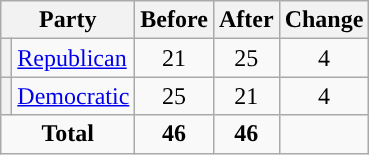<table class="wikitable" style="text-align:center;">
<tr>
<th colspan="2">Party</th>
<th>Before</th>
<th>After</th>
<th>Change</th>
</tr>
<tr>
<th style="background-color:"></th>
<td style="text-align:left;"><a href='#'>Republican</a></td>
<td>21</td>
<td>25</td>
<td> 4</td>
</tr>
<tr>
<th style="background-color:"></th>
<td style="text-align:left;"><a href='#'>Democratic</a></td>
<td>25</td>
<td>21</td>
<td> 4</td>
</tr>
<tr>
<td colspan="2"><strong>Total</strong></td>
<td><strong>46</strong></td>
<td><strong>46</strong></td>
<td></td>
</tr>
</table>
